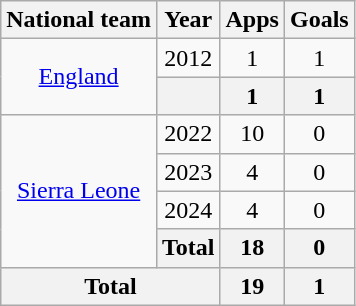<table class=wikitable style="text-align:center">
<tr>
<th>National team</th>
<th>Year</th>
<th>Apps</th>
<th>Goals</th>
</tr>
<tr>
<td rowspan="2"><a href='#'>England</a></td>
<td>2012</td>
<td>1</td>
<td>1</td>
</tr>
<tr>
<th Total></th>
<th>1</th>
<th>1</th>
</tr>
<tr>
<td rowspan="4"><a href='#'>Sierra Leone</a></td>
<td>2022</td>
<td>10</td>
<td>0</td>
</tr>
<tr>
<td>2023</td>
<td>4</td>
<td>0</td>
</tr>
<tr>
<td>2024</td>
<td>4</td>
<td>0</td>
</tr>
<tr>
<th>Total</th>
<th>18</th>
<th>0</th>
</tr>
<tr>
<th colspan="2">Total</th>
<th>19</th>
<th>1</th>
</tr>
</table>
